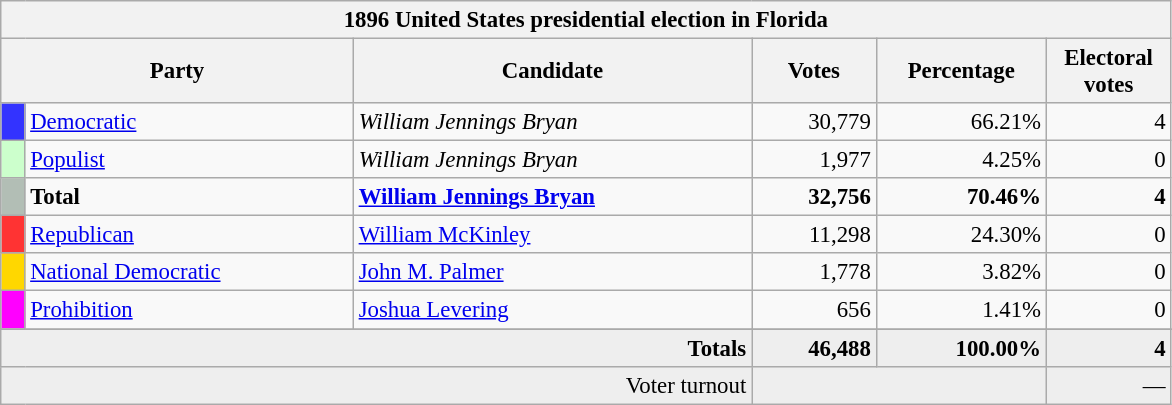<table class="wikitable" style="font-size: 95%;">
<tr>
<th colspan="6">1896 United States presidential election in Florida</th>
</tr>
<tr>
<th colspan="2" style="width: 15em">Party</th>
<th style="width: 17em">Candidate</th>
<th style="width: 5em">Votes</th>
<th style="width: 7em">Percentage</th>
<th style="width: 5em">Electoral votes</th>
</tr>
<tr>
<th style="background-color:#3333FF; width: 3px"></th>
<td style="width: 130px"><a href='#'>Democratic</a></td>
<td><em>William Jennings Bryan</em></td>
<td align="right">30,779</td>
<td align="right">66.21%</td>
<td align="right">4</td>
</tr>
<tr>
<th style="background-color:#CCFFCC; width: 3px"></th>
<td style="width: 130px"><a href='#'>Populist</a></td>
<td><em>William Jennings Bryan</em></td>
<td align="right">1,977</td>
<td align="right">4.25%</td>
<td align="right">0</td>
</tr>
<tr>
<th style="background-color:#B2BEB5; width: 3px"></th>
<td style="width: 130px"><strong> Total</strong></td>
<td><strong><a href='#'>William Jennings Bryan</a></strong></td>
<td align="right"><strong>32,756</strong></td>
<td align="right"><strong>70.46%</strong></td>
<td align="right"><strong>4</strong></td>
</tr>
<tr>
<th style="background-color:#FF3333; width: 3px"></th>
<td style="width: 130px"><a href='#'>Republican</a></td>
<td><a href='#'>William McKinley</a></td>
<td align="right">11,298</td>
<td align="right">24.30%</td>
<td align="right">0</td>
</tr>
<tr>
<th style="background-color:#FFD700; width: 3px"></th>
<td style="width: 130px"><a href='#'>National Democratic</a></td>
<td><a href='#'>John M. Palmer</a></td>
<td align="right">1,778</td>
<td align="right">3.82%</td>
<td align="right">0</td>
</tr>
<tr>
<th style="background-color:#FF00FF; width: 3px"></th>
<td style="width: 130px"><a href='#'>Prohibition</a></td>
<td><a href='#'>Joshua Levering</a></td>
<td align="right">656</td>
<td align="right">1.41%</td>
<td align="right">0</td>
</tr>
<tr>
</tr>
<tr bgcolor="#EEEEEE">
<td colspan="3" align="right"><strong>Totals</strong></td>
<td align="right"><strong>46,488</strong></td>
<td align="right"><strong>100.00%</strong></td>
<td align="right"><strong>4</strong></td>
</tr>
<tr bgcolor="#EEEEEE">
<td colspan="3" align="right">Voter turnout</td>
<td colspan="2" align="right"></td>
<td align="right">—</td>
</tr>
</table>
